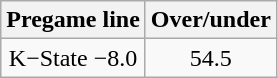<table class="wikitable" style="margin-left: auto; margin-right: auto; border: none; display: inline-table;">
<tr align="center">
<th style=>Pregame line</th>
<th style=>Over/under</th>
</tr>
<tr align="center">
<td>K−State −8.0</td>
<td>54.5</td>
</tr>
</table>
